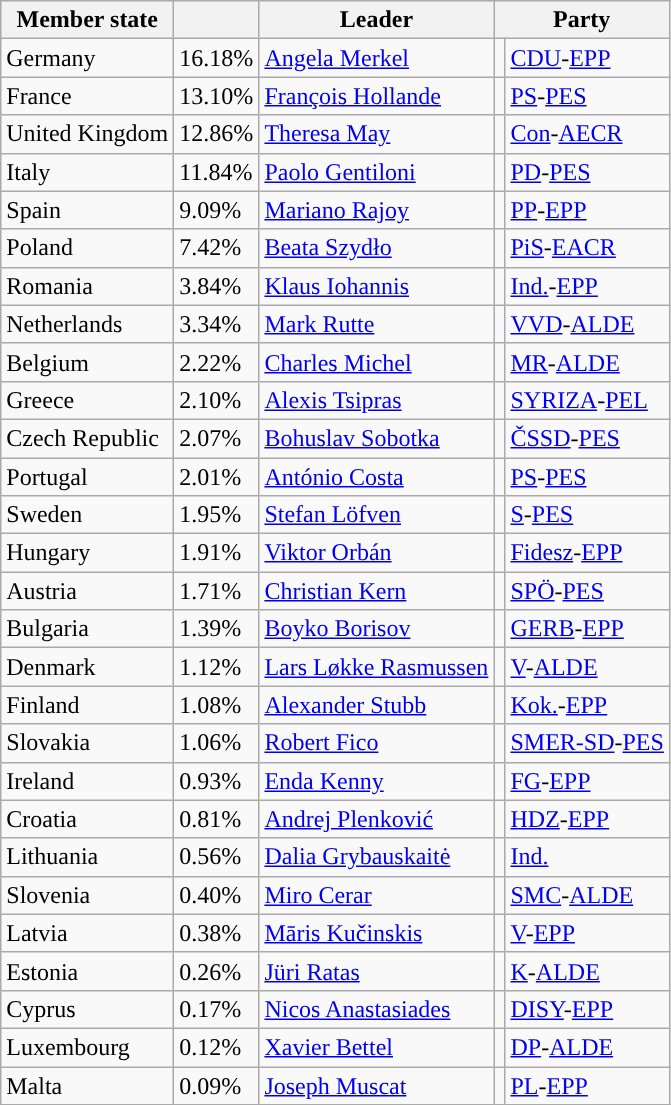<table class="wikitable">
<tr>
<th>Member state</th>
<th></th>
<th>Leader</th>
<th colspan=2>Party</th>
</tr>
<tr>
<td>Germany</td>
<td>16.18%</td>
<td><a href='#'>Angela Merkel</a></td>
<td style="background-color:"></td>
<td><a href='#'>CDU</a>-<a href='#'>EPP</a></td>
</tr>
<tr>
<td>France</td>
<td>13.10%</td>
<td><a href='#'>François Hollande</a></td>
<td style="background-color:"></td>
<td><a href='#'>PS</a>-<a href='#'>PES</a></td>
</tr>
<tr>
<td>United Kingdom</td>
<td>12.86%</td>
<td><a href='#'>Theresa May</a></td>
<td style="background-color:"></td>
<td><a href='#'>Con</a>-<a href='#'>AECR</a></td>
</tr>
<tr>
<td>Italy</td>
<td>11.84%</td>
<td><a href='#'>Paolo Gentiloni</a></td>
<td style="background-color:"></td>
<td><a href='#'>PD</a>-<a href='#'>PES</a></td>
</tr>
<tr>
<td>Spain</td>
<td>9.09%</td>
<td><a href='#'>Mariano Rajoy</a></td>
<td style="background-color:"></td>
<td><a href='#'>PP</a>-<a href='#'>EPP</a></td>
</tr>
<tr>
<td>Poland</td>
<td>7.42%</td>
<td><a href='#'>Beata Szydło</a></td>
<td style="background-color:"></td>
<td><a href='#'>PiS</a>-<a href='#'>EACR</a></td>
</tr>
<tr>
<td>Romania</td>
<td>3.84%</td>
<td><a href='#'>Klaus Iohannis</a></td>
<td style="background-color:"></td>
<td><a href='#'>Ind.</a>-<a href='#'>EPP</a></td>
</tr>
<tr>
<td>Netherlands</td>
<td>3.34%</td>
<td><a href='#'>Mark Rutte</a></td>
<td style="background-color:"></td>
<td><a href='#'>VVD</a>-<a href='#'>ALDE</a></td>
</tr>
<tr>
<td>Belgium</td>
<td>2.22%</td>
<td><a href='#'>Charles Michel</a></td>
<td style="background-color:"></td>
<td><a href='#'>MR</a>-<a href='#'>ALDE</a></td>
</tr>
<tr>
<td>Greece</td>
<td>2.10%</td>
<td><a href='#'>Alexis Tsipras</a></td>
<td style="background-color:"></td>
<td><a href='#'>SYRIZA</a>-<a href='#'>PEL</a></td>
</tr>
<tr>
<td>Czech Republic</td>
<td>2.07%</td>
<td><a href='#'>Bohuslav Sobotka</a></td>
<td style="background-color:"></td>
<td><a href='#'>ČSSD</a>-<a href='#'>PES</a></td>
</tr>
<tr>
<td>Portugal</td>
<td>2.01%</td>
<td><a href='#'>António Costa</a></td>
<td style="background-color:"></td>
<td><a href='#'>PS</a>-<a href='#'>PES</a></td>
</tr>
<tr>
<td>Sweden</td>
<td>1.95%</td>
<td><a href='#'>Stefan Löfven</a></td>
<td style="background-color:"></td>
<td><a href='#'>S</a>-<a href='#'>PES</a></td>
</tr>
<tr>
<td>Hungary</td>
<td>1.91%</td>
<td><a href='#'>Viktor Orbán</a></td>
<td style="background-color:"></td>
<td><a href='#'>Fidesz</a>-<a href='#'>EPP</a></td>
</tr>
<tr>
<td>Austria</td>
<td>1.71%</td>
<td><a href='#'>Christian Kern</a></td>
<td style="background-color:"></td>
<td><a href='#'>SPÖ</a>-<a href='#'>PES</a></td>
</tr>
<tr>
<td>Bulgaria</td>
<td>1.39%</td>
<td><a href='#'>Boyko Borisov</a></td>
<td style="background-color:"></td>
<td><a href='#'>GERB</a>-<a href='#'>EPP</a></td>
</tr>
<tr>
<td>Denmark</td>
<td>1.12%</td>
<td><a href='#'>Lars Løkke Rasmussen</a></td>
<td style="background-color:"></td>
<td><a href='#'>V</a>-<a href='#'>ALDE</a></td>
</tr>
<tr>
<td>Finland</td>
<td>1.08%</td>
<td><a href='#'>Alexander Stubb</a></td>
<td style="background-color:"></td>
<td><a href='#'>Kok.</a>-<a href='#'>EPP</a></td>
</tr>
<tr>
<td>Slovakia</td>
<td>1.06%</td>
<td><a href='#'>Robert Fico</a></td>
<td style="background-color:"></td>
<td><a href='#'>SMER-SD</a>-<a href='#'>PES</a></td>
</tr>
<tr>
<td>Ireland</td>
<td>0.93%</td>
<td><a href='#'>Enda Kenny</a></td>
<td style="background-color:"></td>
<td><a href='#'>FG</a>-<a href='#'>EPP</a></td>
</tr>
<tr>
<td>Croatia</td>
<td>0.81%</td>
<td><a href='#'>Andrej Plenković</a></td>
<td style="background-color:"></td>
<td><a href='#'>HDZ</a>-<a href='#'>EPP</a></td>
</tr>
<tr>
<td>Lithuania</td>
<td>0.56%</td>
<td><a href='#'>Dalia Grybauskaitė</a></td>
<td style="background-color:"></td>
<td><a href='#'>Ind.</a></td>
</tr>
<tr>
<td>Slovenia</td>
<td>0.40%</td>
<td><a href='#'>Miro Cerar</a></td>
<td style="background-color:"></td>
<td><a href='#'>SMC</a>-<a href='#'>ALDE</a></td>
</tr>
<tr>
<td>Latvia</td>
<td>0.38%</td>
<td><a href='#'>Māris Kučinskis</a></td>
<td style="background-color:"></td>
<td><a href='#'>V</a>-<a href='#'>EPP</a></td>
</tr>
<tr>
<td>Estonia</td>
<td>0.26%</td>
<td><a href='#'>Jüri Ratas</a></td>
<td style="background-color:"></td>
<td><a href='#'>K</a>-<a href='#'>ALDE</a></td>
</tr>
<tr>
<td>Cyprus</td>
<td>0.17%</td>
<td><a href='#'>Nicos Anastasiades</a></td>
<td style="background-color:"></td>
<td><a href='#'>DISY</a>-<a href='#'>EPP</a></td>
</tr>
<tr>
<td>Luxembourg</td>
<td>0.12%</td>
<td><a href='#'>Xavier Bettel</a></td>
<td style="background-color:"></td>
<td><a href='#'>DP</a>-<a href='#'>ALDE</a></td>
</tr>
<tr>
<td>Malta</td>
<td>0.09%</td>
<td><a href='#'>Joseph Muscat</a></td>
<td style="background-color:"></td>
<td><a href='#'>PL</a>-<a href='#'>EPP</a></td>
</tr>
<tr>
</tr>
</table>
